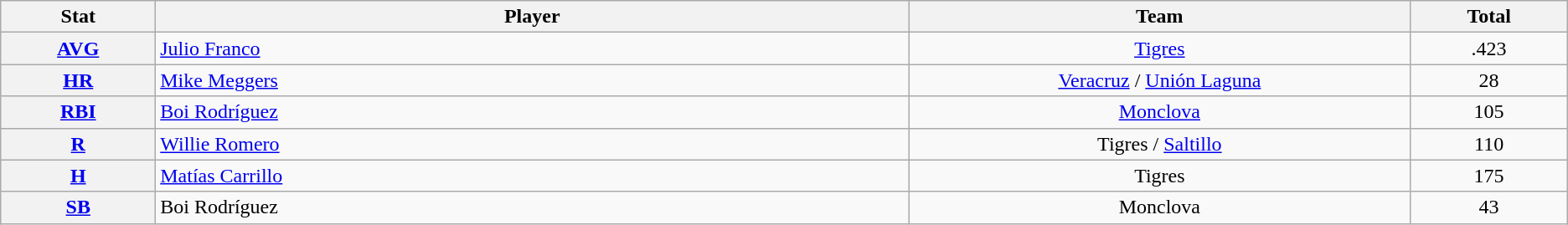<table class="wikitable" style="text-align:center;">
<tr>
<th scope="col" width="3%">Stat</th>
<th scope="col" width="15%">Player</th>
<th scope="col" width="10%">Team</th>
<th scope="col" width="3%">Total</th>
</tr>
<tr>
<th scope="row" style="text-align:center;"><a href='#'>AVG</a></th>
<td align=left> <a href='#'>Julio Franco</a></td>
<td><a href='#'>Tigres</a></td>
<td>.423</td>
</tr>
<tr>
<th scope="row" style="text-align:center;"><a href='#'>HR</a></th>
<td align=left> <a href='#'>Mike Meggers</a></td>
<td><a href='#'>Veracruz</a> / <a href='#'>Unión Laguna</a></td>
<td>28</td>
</tr>
<tr>
<th scope="row" style="text-align:center;"><a href='#'>RBI</a></th>
<td align=left> <a href='#'>Boi Rodríguez</a></td>
<td><a href='#'>Monclova</a></td>
<td>105</td>
</tr>
<tr>
<th scope="row" style="text-align:center;"><a href='#'>R</a></th>
<td align=left> <a href='#'>Willie Romero</a></td>
<td>Tigres / <a href='#'>Saltillo</a></td>
<td>110</td>
</tr>
<tr>
<th scope="row" style="text-align:center;"><a href='#'>H</a></th>
<td align=left> <a href='#'>Matías Carrillo</a></td>
<td>Tigres</td>
<td>175</td>
</tr>
<tr>
<th scope="row" style="text-align:center;"><a href='#'>SB</a></th>
<td align=left> Boi Rodríguez</td>
<td>Monclova</td>
<td>43</td>
</tr>
</table>
